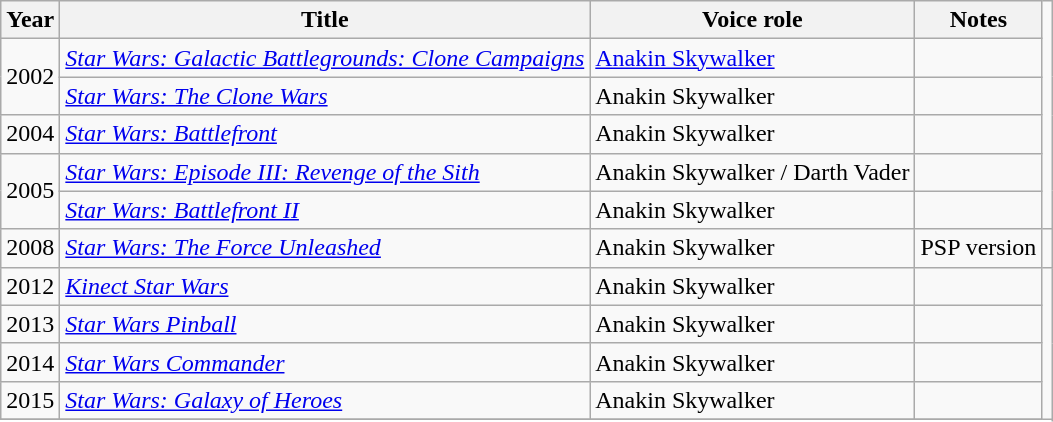<table class="wikitable sortable">
<tr>
<th>Year</th>
<th>Title</th>
<th>Voice role</th>
<th>Notes</th>
</tr>
<tr>
<td rowspan="2">2002</td>
<td><em><a href='#'>Star Wars: Galactic Battlegrounds: Clone Campaigns</a></em></td>
<td><a href='#'>Anakin Skywalker</a></td>
<td></td>
</tr>
<tr>
<td><em><a href='#'>Star Wars: The Clone Wars</a></em></td>
<td>Anakin Skywalker</td>
<td></td>
</tr>
<tr>
<td>2004</td>
<td><em><a href='#'>Star Wars: Battlefront</a></em></td>
<td>Anakin Skywalker</td>
<td></td>
</tr>
<tr>
<td rowspan="2">2005</td>
<td><em><a href='#'>Star Wars: Episode III: Revenge of the Sith</a></em></td>
<td>Anakin Skywalker / Darth Vader</td>
<td></td>
</tr>
<tr>
<td><em><a href='#'>Star Wars: Battlefront II</a></em></td>
<td>Anakin Skywalker</td>
<td></td>
</tr>
<tr>
<td>2008</td>
<td><em><a href='#'>Star Wars: The Force Unleashed</a></em></td>
<td>Anakin Skywalker</td>
<td>PSP version</td>
<td></td>
</tr>
<tr>
<td>2012</td>
<td><em><a href='#'>Kinect Star Wars</a></em></td>
<td>Anakin Skywalker</td>
<td></td>
</tr>
<tr>
<td>2013</td>
<td><em><a href='#'>Star Wars Pinball</a></em></td>
<td>Anakin Skywalker</td>
<td></td>
</tr>
<tr>
<td>2014</td>
<td><em><a href='#'>Star Wars Commander</a></em></td>
<td>Anakin Skywalker</td>
<td></td>
</tr>
<tr>
<td>2015</td>
<td><em><a href='#'>Star Wars: Galaxy of Heroes</a></em></td>
<td>Anakin Skywalker</td>
<td></td>
</tr>
<tr>
</tr>
</table>
